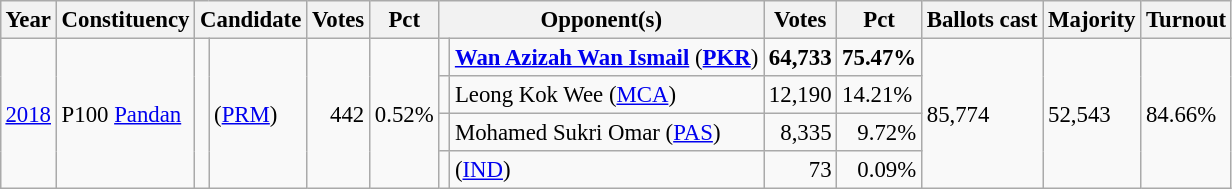<table class="wikitable" style="margin:0.5em ; font-size:95%">
<tr>
<th>Year</th>
<th>Constituency</th>
<th colspan=2>Candidate</th>
<th>Votes</th>
<th>Pct</th>
<th colspan=2>Opponent(s)</th>
<th>Votes</th>
<th>Pct</th>
<th>Ballots cast</th>
<th>Majority</th>
<th>Turnout</th>
</tr>
<tr>
<td rowspan=4><a href='#'>2018</a></td>
<td rowspan=4>P100 <a href='#'>Pandan</a></td>
<td rowspan=4 bgcolor=></td>
<td rowspan=4> (<a href='#'>PRM</a>)</td>
<td rowspan=4 align="right">442</td>
<td rowspan=4 align=right>0.52%</td>
<td></td>
<td><strong><a href='#'>Wan Azizah Wan Ismail</a></strong> (<a href='#'><strong>PKR</strong></a>)</td>
<td align="right"><strong>64,733</strong></td>
<td><strong>75.47%</strong></td>
<td rowspan=4>85,774</td>
<td rowspan=4>52,543</td>
<td rowspan=4>84.66%</td>
</tr>
<tr>
<td></td>
<td>Leong Kok Wee (<a href='#'>MCA</a>)</td>
<td align="right">12,190</td>
<td>14.21%</td>
</tr>
<tr>
<td></td>
<td>Mohamed Sukri Omar (<a href='#'>PAS</a>)</td>
<td align="right">8,335</td>
<td align=right>9.72%</td>
</tr>
<tr>
<td></td>
<td> (<a href='#'>IND</a>)</td>
<td align="right">73</td>
<td align=right>0.09%</td>
</tr>
</table>
